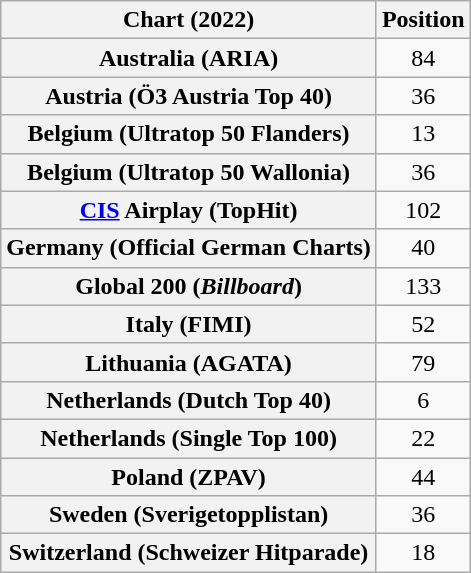<table class="wikitable sortable plainrowheaders" style="text-align:center">
<tr>
<th scope="col">Chart (2022)</th>
<th scope="col">Position</th>
</tr>
<tr>
<th scope="row">Australia (ARIA)</th>
<td>84</td>
</tr>
<tr>
<th scope="row">Austria (Ö3 Austria Top 40)</th>
<td>36</td>
</tr>
<tr>
<th scope="row">Belgium (Ultratop 50 Flanders)</th>
<td>13</td>
</tr>
<tr>
<th scope="row">Belgium (Ultratop 50 Wallonia)</th>
<td>36</td>
</tr>
<tr>
<th scope="row"><a href='#'>CIS</a> Airplay (TopHit)</th>
<td>102</td>
</tr>
<tr>
<th scope="row">Germany (Official German Charts)</th>
<td>40</td>
</tr>
<tr>
<th scope="row">Global 200 (<em>Billboard</em>)</th>
<td>133</td>
</tr>
<tr>
<th scope="row">Italy (FIMI)</th>
<td>52</td>
</tr>
<tr>
<th scope="row">Lithuania (AGATA)</th>
<td>79</td>
</tr>
<tr>
<th scope="row">Netherlands (Dutch Top 40)</th>
<td>6</td>
</tr>
<tr>
<th scope="row">Netherlands (Single Top 100)</th>
<td>22</td>
</tr>
<tr>
<th scope="row">Poland (ZPAV)</th>
<td>44</td>
</tr>
<tr>
<th scope="row">Sweden (Sverigetopplistan)</th>
<td>36</td>
</tr>
<tr>
<th scope="row">Switzerland (Schweizer Hitparade)</th>
<td>18</td>
</tr>
</table>
